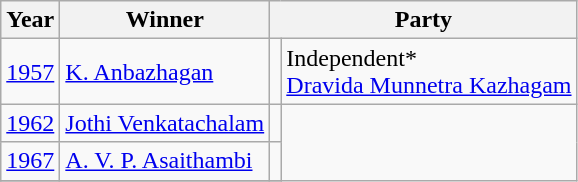<table class="wikitable sortable">
<tr>
<th>Year</th>
<th>Winner</th>
<th colspan="2">Party</th>
</tr>
<tr --->
<td><a href='#'>1957</a></td>
<td><a href='#'>K. Anbazhagan</a></td>
<td></td>
<td>Independent*<br><a href='#'>Dravida Munnetra Kazhagam</a></td>
</tr>
<tr>
<td><a href='#'>1962</a></td>
<td><a href='#'>Jothi Venkatachalam</a></td>
<td></td>
</tr>
<tr>
<td><a href='#'>1967</a></td>
<td><a href='#'>A. V. P. Asaithambi</a></td>
<td></td>
</tr>
<tr>
</tr>
</table>
